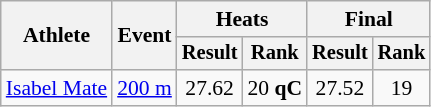<table class="wikitable" style="font-size:90%">
<tr>
<th rowspan=2>Athlete</th>
<th rowspan=2>Event</th>
<th colspan=2>Heats</th>
<th colspan=2>Final</th>
</tr>
<tr style="font-size:95%">
<th>Result</th>
<th>Rank</th>
<th>Result</th>
<th>Rank</th>
</tr>
<tr align=center>
<td align=left><a href='#'>Isabel Mate</a></td>
<td align=left><a href='#'>200 m</a></td>
<td>27.62</td>
<td>20 <strong>qC</strong></td>
<td>27.52</td>
<td>19</td>
</tr>
</table>
